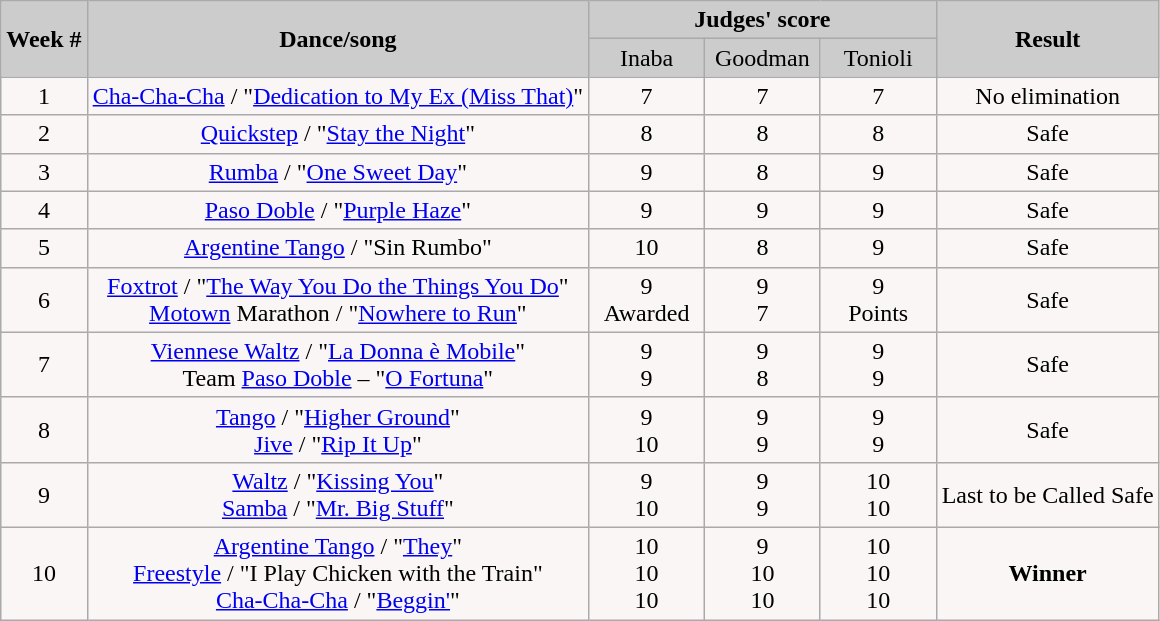<table class="wikitable">
<tr style="text-align: center; background:#ccc;">
<td rowspan="2"><strong>Week #</strong></td>
<td rowspan="2"><strong>Dance/song</strong></td>
<td colspan="3"><strong>Judges' score</strong></td>
<td rowspan="2"><strong>Result</strong></td>
</tr>
<tr style="text-align: center; background:#ccc;">
<td style="width:10%; ">Inaba</td>
<td style="width:10%; ">Goodman</td>
<td style="width:10%; ">Tonioli</td>
</tr>
<tr>
<td style="text-align: center; background:#faf6f6;">1</td>
<td style="text-align: center; background:#faf6f6;"><a href='#'>Cha-Cha-Cha</a> / "<a href='#'>Dedication to My Ex (Miss That)</a>"</td>
<td style="text-align: center; background:#faf6f6;">7</td>
<td style="text-align: center; background:#faf6f6;">7</td>
<td style="text-align: center; background:#faf6f6;">7</td>
<td style="text-align: center; background:#faf6f6;">No elimination</td>
</tr>
<tr>
<td style="text-align: center; background:#faf6f6;">2</td>
<td style="text-align: center; background:#faf6f6;"><a href='#'>Quickstep</a> / "<a href='#'>Stay the Night</a>"</td>
<td style="text-align: center; background:#faf6f6;">8</td>
<td style="text-align: center; background:#faf6f6;">8</td>
<td style="text-align: center; background:#faf6f6;">8</td>
<td style="text-align: center; background:#faf6f6;">Safe</td>
</tr>
<tr>
<td style="text-align: center; background:#faf6f6;">3</td>
<td style="text-align: center; background:#faf6f6;"><a href='#'>Rumba</a> / "<a href='#'>One Sweet Day</a>"</td>
<td style="text-align: center; background:#faf6f6;">9</td>
<td style="text-align: center; background:#faf6f6;">8</td>
<td style="text-align: center; background:#faf6f6;">9</td>
<td style="text-align: center; background:#faf6f6;">Safe</td>
</tr>
<tr style="text-align:center; background:#faf6f6;">
<td>4</td>
<td><a href='#'>Paso Doble</a> / "<a href='#'>Purple Haze</a>"</td>
<td>9</td>
<td>9</td>
<td>9</td>
<td>Safe</td>
</tr>
<tr style="text-align:center; background:#faf6f6;">
<td>5</td>
<td><a href='#'>Argentine Tango</a> / "Sin Rumbo"</td>
<td>10</td>
<td>8</td>
<td>9</td>
<td>Safe</td>
</tr>
<tr>
<td style="text-align: center; background:#faf6f6;">6</td>
<td style="text-align: center; background:#faf6f6;"><a href='#'>Foxtrot</a> / "<a href='#'>The Way You Do the Things You Do</a>"<br><a href='#'>Motown</a> Marathon / "<a href='#'>Nowhere to Run</a>"</td>
<td style="text-align: center; background:#faf6f6;">9<br>Awarded</td>
<td style="text-align: center; background:#faf6f6;">9<br>7</td>
<td style="text-align: center; background:#faf6f6;">9<br>Points</td>
<td style="text-align: center; background:#faf6f6;">Safe</td>
</tr>
<tr>
<td style="text-align: center; background:#faf6f6;">7</td>
<td style="text-align: center; background:#faf6f6;"><a href='#'>Viennese Waltz</a> / "<a href='#'>La Donna è Mobile</a>"<br>Team <a href='#'>Paso Doble</a> – "<a href='#'>O Fortuna</a>"</td>
<td style="text-align: center; background:#faf6f6;">9<br>9</td>
<td style="text-align: center; background:#faf6f6;">9<br>8</td>
<td style="text-align: center; background:#faf6f6;">9<br>9</td>
<td style="text-align: center; background:#faf6f6;">Safe</td>
</tr>
<tr>
<td style="text-align: center; background:#faf6f6;">8</td>
<td style="text-align: center; background:#faf6f6;"><a href='#'>Tango</a> / "<a href='#'>Higher Ground</a>"<br><a href='#'>Jive</a> / "<a href='#'>Rip It Up</a>"</td>
<td style="text-align: center; background:#faf6f6;">9<br>10</td>
<td style="text-align: center; background:#faf6f6;">9<br>9</td>
<td style="text-align: center; background:#faf6f6;">9<br>9</td>
<td style="text-align: center; background:#faf6f6;">Safe</td>
</tr>
<tr>
<td style="text-align: center; background:#faf6f6;">9</td>
<td style="text-align: center; background:#faf6f6;"><a href='#'>Waltz</a> / "<a href='#'>Kissing You</a>"<br><a href='#'>Samba</a> / "<a href='#'>Mr. Big Stuff</a>"</td>
<td style="text-align: center; background:#faf6f6;">9<br>10</td>
<td style="text-align: center; background:#faf6f6;">9<br>9</td>
<td style="text-align: center; background:#faf6f6;">10<br>10</td>
<td style="text-align: center; background:#faf6f6;">Last to be Called Safe</td>
</tr>
<tr>
<td style="text-align: center; background:#faf6f6;">10</td>
<td style="text-align: center; background:#faf6f6;"><a href='#'>Argentine Tango</a> / "<a href='#'>They</a>"<br><a href='#'>Freestyle</a> / "I Play Chicken with the Train"<br><a href='#'>Cha-Cha-Cha</a> / "<a href='#'>Beggin'</a>"</td>
<td style="text-align: center; background:#faf6f6;">10<br>10<br>10</td>
<td style="text-align: center; background:#faf6f6;">9<br>10<br>10</td>
<td style="text-align: center; background:#faf6f6;">10<br>10<br>10</td>
<td style="text-align: center; background:#faf6f6;"><strong>Winner</strong></td>
</tr>
</table>
